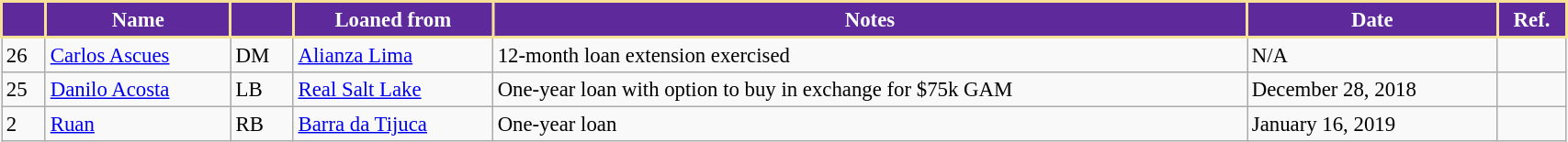<table class="wikitable" style="width:90%; text-align:center; font-size:95%; text-align:left;">
<tr>
<th style="background:#5E299A; color:white; border:2px solid #F8E196;"></th>
<th style="background:#5E299A; color:white; border:2px solid #F8E196;">Name</th>
<th style="background:#5E299A; color:white; border:2px solid #F8E196;"></th>
<th style="background:#5E299A; color:white; border:2px solid #F8E196;">Loaned from</th>
<th style="background:#5E299A; color:white; border:2px solid #F8E196;">Notes</th>
<th style="background:#5E299A; color:white; border:2px solid #F8E196;">Date</th>
<th style="background:#5E299A; color:white; border:2px solid #F8E196;">Ref.</th>
</tr>
<tr>
<td>26</td>
<td> <a href='#'>Carlos Ascues</a></td>
<td>DM</td>
<td> <a href='#'>Alianza Lima</a></td>
<td>12-month loan extension exercised</td>
<td>N/A</td>
<td></td>
</tr>
<tr>
<td>25</td>
<td> <a href='#'>Danilo Acosta</a></td>
<td>LB</td>
<td> <a href='#'>Real Salt Lake</a></td>
<td>One-year loan with option to buy in exchange for $75k GAM</td>
<td>December 28, 2018</td>
<td></td>
</tr>
<tr>
<td>2</td>
<td> <a href='#'>Ruan</a></td>
<td>RB</td>
<td> <a href='#'>Barra da Tijuca</a></td>
<td>One-year loan</td>
<td>January 16, 2019</td>
<td></td>
</tr>
</table>
